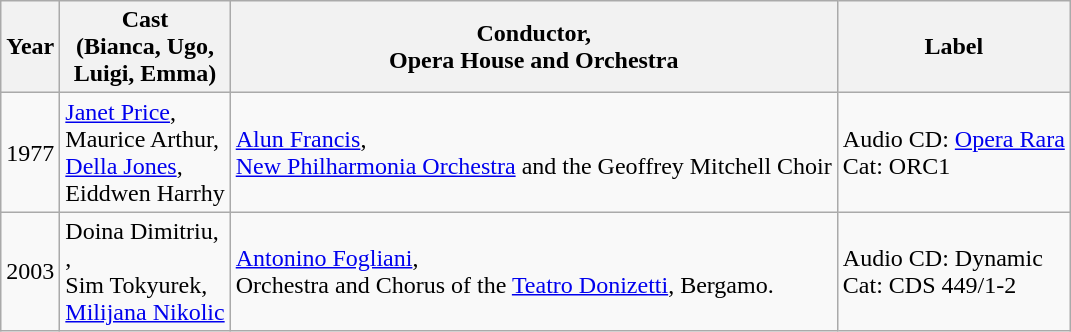<table class="wikitable">
<tr>
<th>Year</th>
<th>Cast <br>(Bianca, Ugo,<br>Luigi, Emma)</th>
<th>Conductor,<br>Opera House and Orchestra</th>
<th>Label</th>
</tr>
<tr>
<td>1977</td>
<td><a href='#'>Janet Price</a>,<br>Maurice Arthur,<br><a href='#'>Della Jones</a>,<br>Eiddwen Harrhy</td>
<td><a href='#'>Alun Francis</a>,<br><a href='#'>New Philharmonia Orchestra</a> and the Geoffrey Mitchell Choir</td>
<td>Audio CD: <a href='#'>Opera Rara</a><br>Cat: ORC1</td>
</tr>
<tr>
<td>2003</td>
<td>Doina Dimitriu,<br>,<br>Sim Tokyurek,<br><a href='#'>Milijana Nikolic</a></td>
<td><a href='#'>Antonino Fogliani</a>,<br>Orchestra and Chorus of the <a href='#'>Teatro Donizetti</a>, Bergamo.</td>
<td>Audio CD: Dynamic<br>Cat: CDS 449/1-2</td>
</tr>
</table>
